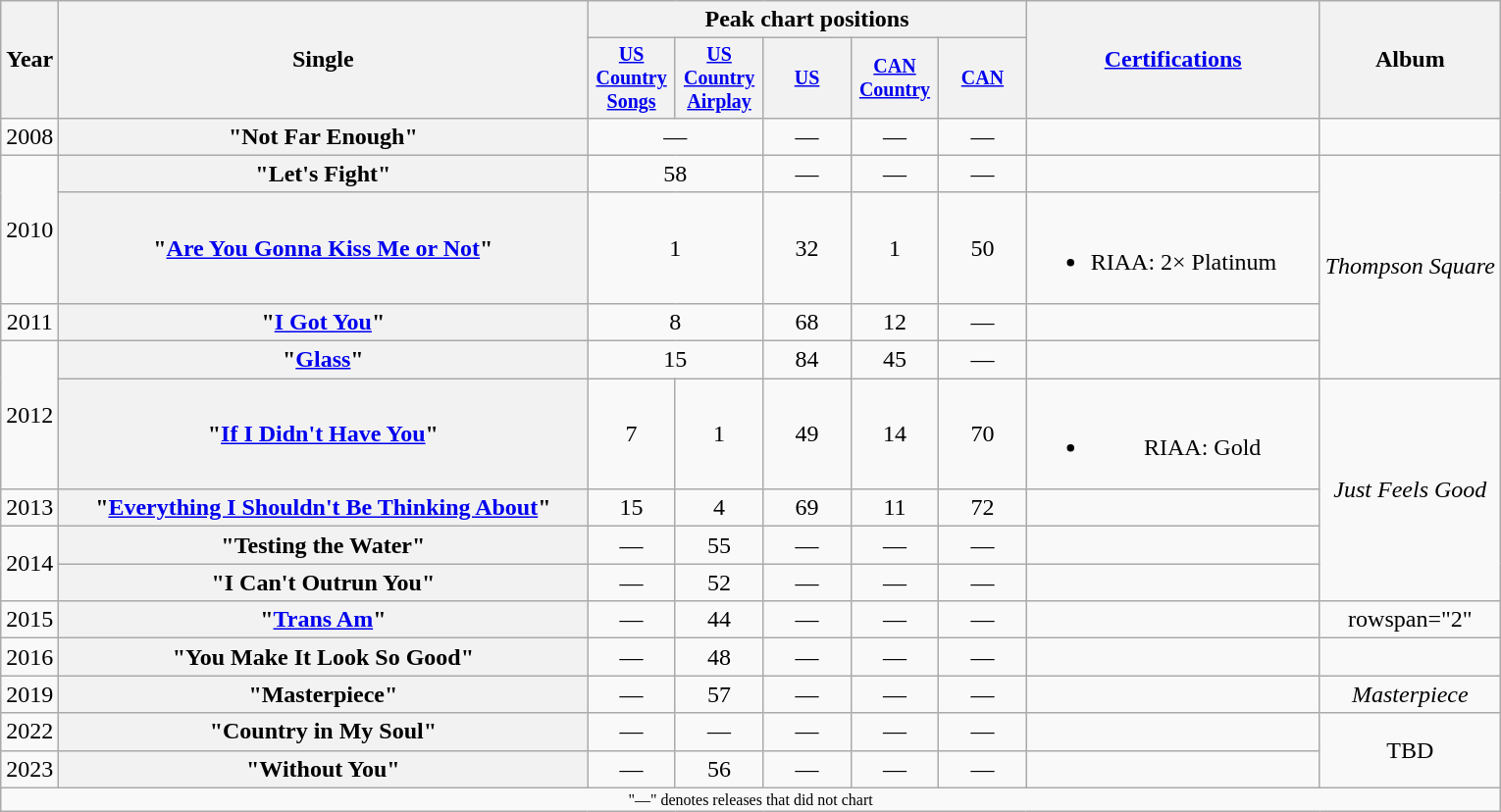<table class="wikitable plainrowheaders" style="text-align:center;">
<tr>
<th rowspan="2">Year</th>
<th rowspan="2" style="width:22em;">Single</th>
<th colspan="5">Peak chart positions</th>
<th rowspan="2" style="width:12em;"><a href='#'>Certifications</a></th>
<th rowspan="2">Album</th>
</tr>
<tr style="font-size:smaller;">
<th style="width:4em;"><a href='#'>US Country Songs</a><br></th>
<th style="width:4em;"><a href='#'>US Country Airplay</a><br></th>
<th style="width:4em;"><a href='#'>US</a><br></th>
<th style="width:4em;"><a href='#'>CAN Country</a><br></th>
<th style="width:4em;"><a href='#'>CAN</a><br></th>
</tr>
<tr>
<td>2008</td>
<th scope="row">"Not Far Enough"</th>
<td colspan="2">—</td>
<td>—</td>
<td>—</td>
<td>—</td>
<td></td>
<td></td>
</tr>
<tr>
<td rowspan="2">2010</td>
<th scope="row">"Let's Fight"</th>
<td colspan="2">58</td>
<td>—</td>
<td>—</td>
<td>—</td>
<td></td>
<td rowspan="4"><em>Thompson Square</em></td>
</tr>
<tr>
<th scope="row">"<a href='#'>Are You Gonna Kiss Me or Not</a>"</th>
<td colspan="2">1</td>
<td>32</td>
<td>1</td>
<td>50</td>
<td style="text-align:left;"><br><ul><li>RIAA: 2× Platinum</li></ul></td>
</tr>
<tr>
<td>2011</td>
<th scope="row">"<a href='#'>I Got You</a>"</th>
<td colspan="2">8</td>
<td>68</td>
<td>12</td>
<td>—</td>
<td></td>
</tr>
<tr>
<td rowspan="2">2012</td>
<th scope="row">"<a href='#'>Glass</a>"</th>
<td colspan="2">15</td>
<td>84</td>
<td>45</td>
<td>—</td>
<td></td>
</tr>
<tr>
<th scope="row">"<a href='#'>If I Didn't Have You</a>"</th>
<td>7</td>
<td>1</td>
<td>49</td>
<td>14</td>
<td>70</td>
<td><br><ul><li>RIAA: Gold</li></ul></td>
<td rowspan="4"><em>Just Feels Good</em></td>
</tr>
<tr>
<td>2013</td>
<th scope="row">"<a href='#'>Everything I Shouldn't Be Thinking About</a>"</th>
<td>15</td>
<td>4</td>
<td>69</td>
<td>11</td>
<td>72</td>
<td></td>
</tr>
<tr>
<td rowspan=2>2014</td>
<th scope="row">"Testing the Water"</th>
<td>—</td>
<td>55</td>
<td>—</td>
<td>—</td>
<td>—</td>
<td></td>
</tr>
<tr>
<th scope="row">"I Can't Outrun You"</th>
<td>—</td>
<td>52</td>
<td>—</td>
<td>—</td>
<td>—</td>
<td></td>
</tr>
<tr>
<td>2015</td>
<th scope="row">"<a href='#'>Trans Am</a>"</th>
<td>—</td>
<td>44</td>
<td>—</td>
<td>—</td>
<td>—</td>
<td></td>
<td>rowspan="2" </td>
</tr>
<tr>
<td>2016</td>
<th scope="row">"You Make It Look So Good"</th>
<td>—</td>
<td>48</td>
<td>—</td>
<td>—</td>
<td>—</td>
<td></td>
</tr>
<tr>
<td>2019</td>
<th scope="row">"Masterpiece"</th>
<td>—</td>
<td>57</td>
<td>—</td>
<td>—</td>
<td>—</td>
<td></td>
<td><em>Masterpiece</em></td>
</tr>
<tr>
<td>2022</td>
<th scope="row">"Country in My Soul"</th>
<td>—</td>
<td>—</td>
<td>—</td>
<td>—</td>
<td>—</td>
<td></td>
<td rowspan="2">TBD</td>
</tr>
<tr>
<td>2023</td>
<th scope="row">"Without You"</th>
<td>—</td>
<td>56</td>
<td>—</td>
<td>—</td>
<td>—</td>
<td></td>
</tr>
<tr>
<td colspan="9" style="font-size:8pt">"—" denotes releases that did not chart</td>
</tr>
</table>
